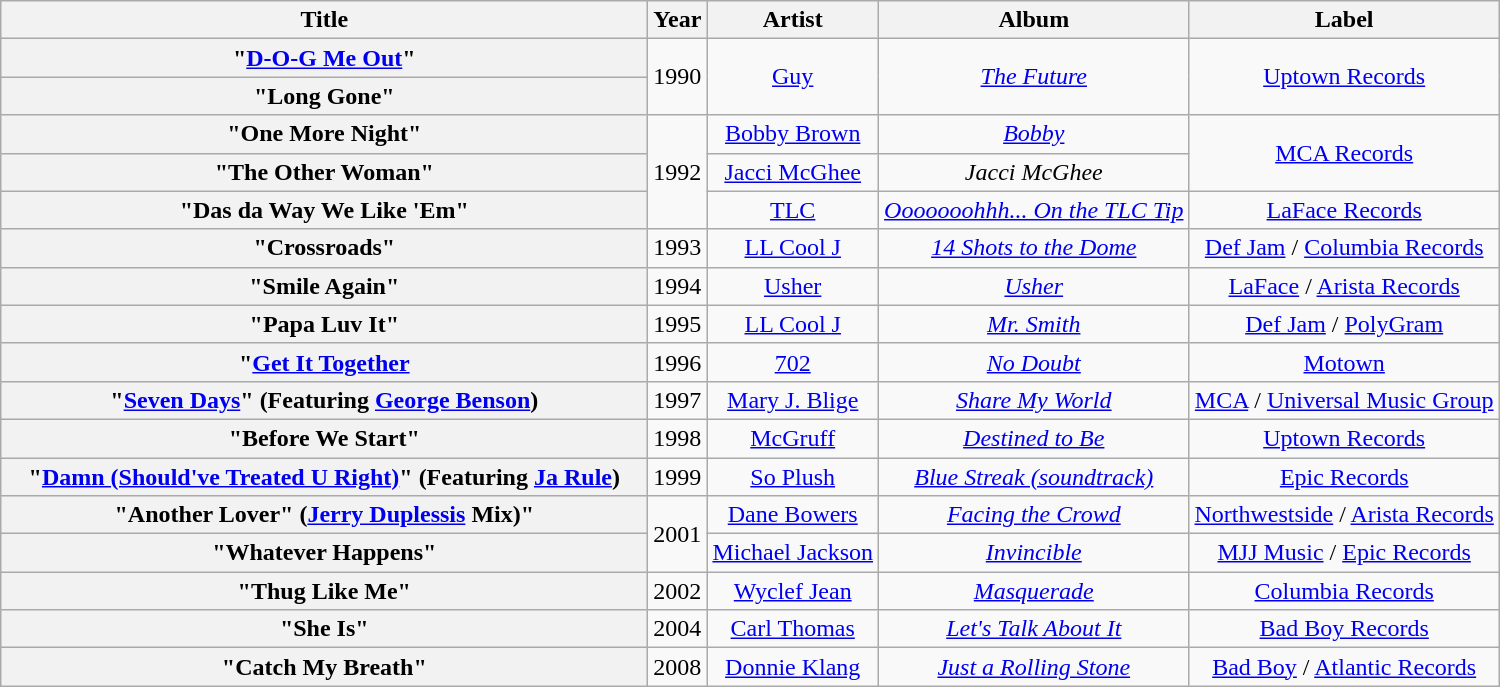<table class="wikitable plainrowheaders" style="text-align:center;">
<tr>
<th scope="col" style="width:26.5em;">Title</th>
<th scope="col">Year</th>
<th scope="col">Artist</th>
<th scope="col">Album</th>
<th scope="col">Label</th>
</tr>
<tr>
<th scope="row">"<a href='#'>D-O-G Me Out</a>"</th>
<td rowspan="2">1990</td>
<td rowspan="2"><a href='#'>Guy</a></td>
<td rowspan="2"><em><a href='#'>The Future</a></em></td>
<td rowspan="2"><a href='#'>Uptown Records</a></td>
</tr>
<tr>
<th scope="row">"Long Gone"</th>
</tr>
<tr>
<th scope="row">"One More Night"</th>
<td rowspan="3">1992</td>
<td><a href='#'>Bobby Brown</a></td>
<td><em><a href='#'>Bobby</a></em></td>
<td rowspan="2"><a href='#'>MCA Records</a></td>
</tr>
<tr>
<th scope="row">"The Other Woman"</th>
<td><a href='#'>Jacci McGhee</a></td>
<td><em>Jacci McGhee</em></td>
</tr>
<tr>
<th scope="row">"Das da Way We Like 'Em"</th>
<td><a href='#'>TLC</a></td>
<td><em><a href='#'>Ooooooohhh... On the TLC Tip</a></em></td>
<td><a href='#'>LaFace Records</a></td>
</tr>
<tr>
<th scope="row">"Crossroads"</th>
<td>1993</td>
<td><a href='#'>LL Cool J</a></td>
<td><em><a href='#'>14 Shots to the Dome</a></em></td>
<td><a href='#'>Def Jam</a> / <a href='#'>Columbia Records</a></td>
</tr>
<tr>
<th scope="row">"Smile Again"</th>
<td>1994</td>
<td><a href='#'>Usher</a></td>
<td><em><a href='#'>Usher</a></em></td>
<td><a href='#'>LaFace</a> / <a href='#'>Arista Records</a></td>
</tr>
<tr>
<th scope="row">"Papa Luv It"</th>
<td>1995</td>
<td><a href='#'>LL Cool J</a></td>
<td><em><a href='#'>Mr. Smith</a></em></td>
<td><a href='#'>Def Jam</a> / <a href='#'>PolyGram</a></td>
</tr>
<tr>
<th scope="row">"<a href='#'>Get It Together</a></th>
<td>1996</td>
<td><a href='#'>702</a></td>
<td><em><a href='#'>No Doubt</a></em></td>
<td><a href='#'>Motown</a></td>
</tr>
<tr>
<th scope="row">"<a href='#'>Seven Days</a>" (Featuring <a href='#'>George Benson</a>)</th>
<td>1997</td>
<td><a href='#'>Mary J. Blige</a></td>
<td><em><a href='#'>Share My World</a></em></td>
<td><a href='#'>MCA</a> / <a href='#'>Universal Music Group</a></td>
</tr>
<tr>
<th scope="row">"Before We Start"</th>
<td>1998</td>
<td><a href='#'>McGruff</a></td>
<td><em><a href='#'>Destined to Be</a></em></td>
<td><a href='#'>Uptown Records</a></td>
</tr>
<tr>
<th scope="row">"<a href='#'>Damn (Should've Treated U Right)</a>" (Featuring <a href='#'>Ja Rule</a>)</th>
<td>1999</td>
<td><a href='#'>So Plush</a></td>
<td><em><a href='#'>Blue Streak (soundtrack)</a></em></td>
<td><a href='#'>Epic Records</a></td>
</tr>
<tr>
<th scope="row">"Another Lover" (<a href='#'>Jerry Duplessis</a> Mix)"</th>
<td rowspan="2">2001</td>
<td><a href='#'>Dane Bowers</a></td>
<td><em><a href='#'>Facing the Crowd</a></em></td>
<td><a href='#'>Northwestside</a> / <a href='#'>Arista Records</a></td>
</tr>
<tr>
<th scope="row">"Whatever Happens"</th>
<td><a href='#'>Michael Jackson</a></td>
<td><em><a href='#'>Invincible</a></em></td>
<td><a href='#'>MJJ Music</a> / <a href='#'>Epic Records</a></td>
</tr>
<tr>
<th scope="row">"Thug Like Me"</th>
<td>2002</td>
<td><a href='#'>Wyclef Jean</a></td>
<td><em><a href='#'>Masquerade</a></em></td>
<td><a href='#'>Columbia Records</a></td>
</tr>
<tr>
<th scope="row">"She Is"</th>
<td>2004</td>
<td><a href='#'>Carl Thomas</a></td>
<td><em><a href='#'>Let's Talk About It</a></em></td>
<td><a href='#'>Bad Boy Records</a></td>
</tr>
<tr>
<th scope="row">"Catch My Breath"</th>
<td>2008</td>
<td><a href='#'>Donnie Klang</a></td>
<td><em><a href='#'>Just a Rolling Stone</a></em></td>
<td><a href='#'>Bad Boy</a> / <a href='#'>Atlantic Records</a></td>
</tr>
</table>
